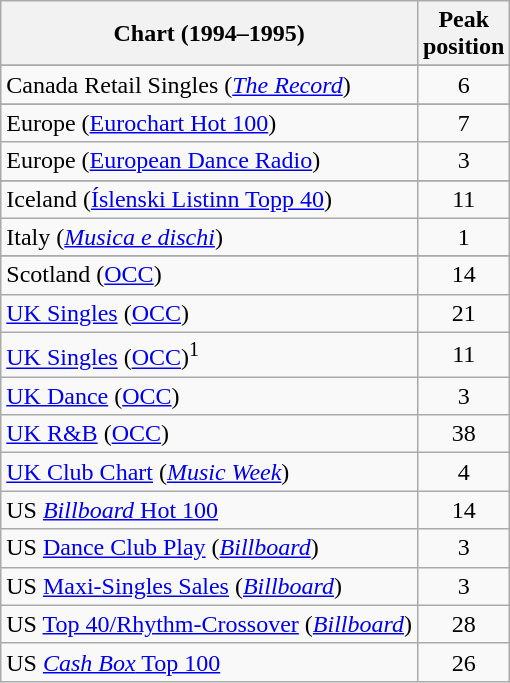<table class="wikitable sortable">
<tr>
<th>Chart (1994–1995)</th>
<th>Peak<br>position</th>
</tr>
<tr>
</tr>
<tr>
</tr>
<tr>
</tr>
<tr>
</tr>
<tr>
<td>Canada Retail Singles (<em><a href='#'>The Record</a></em>)</td>
<td style="text-align:center;">6</td>
</tr>
<tr>
</tr>
<tr>
<td>Europe (<a href='#'>Eurochart Hot 100</a>)</td>
<td style="text-align:center;">7</td>
</tr>
<tr>
<td>Europe (<a href='#'>European Dance Radio</a>)</td>
<td style="text-align:center;">3</td>
</tr>
<tr>
</tr>
<tr>
</tr>
<tr>
<td>Iceland (<a href='#'>Íslenski Listinn Topp 40</a>)</td>
<td style="text-align:center;">11</td>
</tr>
<tr>
<td>Italy (<em><a href='#'>Musica e dischi</a></em>)</td>
<td style="text-align:center;">1</td>
</tr>
<tr>
</tr>
<tr>
</tr>
<tr>
</tr>
<tr>
<td>Scotland (<a href='#'>OCC</a>)</td>
<td style="text-align:center;">14</td>
</tr>
<tr>
<td><a href='#'>UK Singles</a> (<a href='#'>OCC</a>)</td>
<td style="text-align:center;">21</td>
</tr>
<tr>
<td><a href='#'>UK Singles</a> (<a href='#'>OCC</a>)<sup>1</sup> </td>
<td style="text-align:center;">11</td>
</tr>
<tr>
<td><a href='#'>UK Dance</a> (<a href='#'>OCC</a>)</td>
<td style="text-align:center;">3</td>
</tr>
<tr>
<td><a href='#'>UK R&B</a> (<a href='#'>OCC</a>)</td>
<td style="text-align:center;">38</td>
</tr>
<tr>
<td><a href='#'>UK Club Chart</a> (<em><a href='#'>Music Week</a></em>)</td>
<td style="text-align:center;">4</td>
</tr>
<tr>
<td>US <a href='#'><em>Billboard</em> Hot 100</a></td>
<td style="text-align:center;">14</td>
</tr>
<tr>
<td>US <a href='#'>Dance Club Play</a> (<em><a href='#'>Billboard</a></em>)</td>
<td style="text-align:center;">3</td>
</tr>
<tr>
<td>US <a href='#'>Maxi-Singles Sales</a> (<em><a href='#'>Billboard</a></em>)</td>
<td style="text-align:center;">3</td>
</tr>
<tr>
<td>US <a href='#'>Top 40/Rhythm-Crossover</a> (<em><a href='#'>Billboard</a></em>)</td>
<td style="text-align:center;">28</td>
</tr>
<tr>
<td>US <a href='#'><em>Cash Box</em> Top 100</a></td>
<td style="text-align:center;">26</td>
</tr>
</table>
